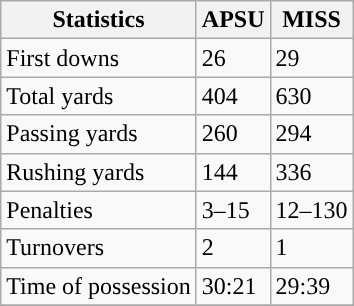<table class="wikitable" style="float: left;">
<tr>
<th>Statistics</th>
<th>APSU</th>
<th>MISS</th>
</tr>
<tr>
<td>First downs</td>
<td>26</td>
<td>29</td>
</tr>
<tr>
<td>Total yards</td>
<td>404</td>
<td>630</td>
</tr>
<tr>
<td>Passing yards</td>
<td>260</td>
<td>294</td>
</tr>
<tr>
<td>Rushing yards</td>
<td>144</td>
<td>336</td>
</tr>
<tr>
<td>Penalties</td>
<td>3–15</td>
<td>12–130</td>
</tr>
<tr>
<td>Turnovers</td>
<td>2</td>
<td>1</td>
</tr>
<tr>
<td>Time of possession</td>
<td>30:21</td>
<td>29:39</td>
</tr>
<tr>
</tr>
</table>
